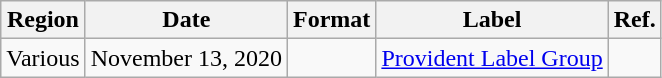<table class="wikitable plainrowheaders">
<tr>
<th scope="col">Region</th>
<th scope="col">Date</th>
<th scope="col">Format</th>
<th scope="col">Label</th>
<th scope="col">Ref.</th>
</tr>
<tr>
<td>Various</td>
<td>November 13, 2020</td>
<td></td>
<td><a href='#'>Provident Label Group</a></td>
<td></td>
</tr>
</table>
